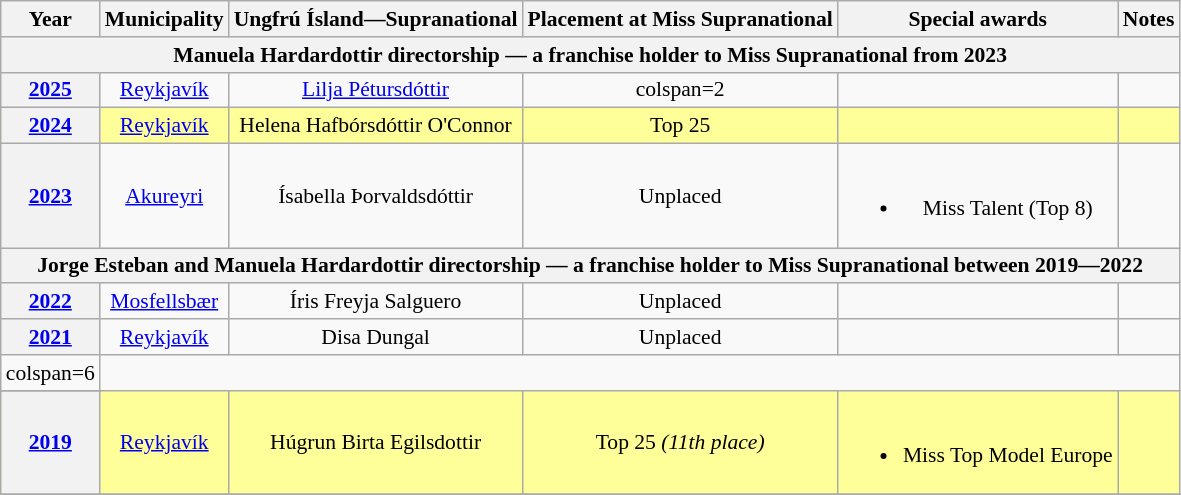<table class="wikitable " style="font-size: 90%; text-align:center;">
<tr>
<th>Year</th>
<th>Municipality</th>
<th>Ungfrú Ísland―Supranational</th>
<th>Placement at Miss Supranational</th>
<th>Special awards</th>
<th>Notes</th>
</tr>
<tr>
<th colspan="6">Manuela Hardardottir directorship — a franchise holder to Miss Supranational from 2023</th>
</tr>
<tr>
<th><a href='#'>2025</a></th>
<td><a href='#'>Reykjavík</a></td>
<td><a href='#'>Lilja Pétursdóttir</a></td>
<td>colspan=2 </td>
<td></td>
</tr>
<tr style=background-color:#FFFF99>
<th><a href='#'>2024</a></th>
<td><a href='#'>Reykjavík</a></td>
<td>Helena Hafbórsdóttir O'Connor</td>
<td>Top 25</td>
<td></td>
<td></td>
</tr>
<tr>
<th><a href='#'>2023</a></th>
<td><a href='#'>Akureyri</a></td>
<td>Ísabella Þorvaldsdóttir</td>
<td>Unplaced</td>
<td><br><ul><li>Miss Talent (Top 8)</li></ul></td>
<td></td>
</tr>
<tr>
<th colspan="6">Jorge Esteban and Manuela Hardardottir directorship — a franchise holder to Miss Supranational between 2019―2022</th>
</tr>
<tr>
<th><a href='#'>2022</a></th>
<td><a href='#'>Mosfellsbær</a></td>
<td>Íris Freyja Salguero</td>
<td>Unplaced</td>
<td></td>
<td></td>
</tr>
<tr>
<th><a href='#'>2021</a></th>
<td><a href='#'>Reykjavík</a></td>
<td>Disa Dungal</td>
<td>Unplaced</td>
<td></td>
<td></td>
</tr>
<tr>
<td>colspan=6 </td>
</tr>
<tr>
</tr>
<tr style="background-color:#FFFF99;">
<th><a href='#'>2019</a></th>
<td><a href='#'>Reykjavík</a></td>
<td>Húgrun Birta Egilsdottir</td>
<td>Top 25 <em>(11th place)</em></td>
<td align="left"><br><ul><li>Miss Top Model Europe</li></ul></td>
<td></td>
</tr>
<tr>
</tr>
</table>
